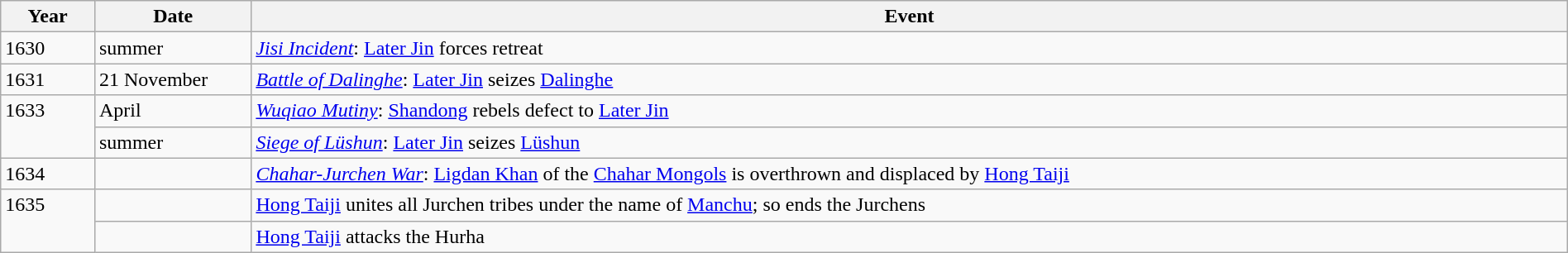<table class="wikitable" style="width:100%;">
<tr>
<th style="width:6%">Year</th>
<th style="width:10%">Date</th>
<th>Event</th>
</tr>
<tr>
<td>1630</td>
<td>summer</td>
<td><em><a href='#'>Jisi Incident</a></em>: <a href='#'>Later Jin</a> forces retreat</td>
</tr>
<tr>
<td>1631</td>
<td>21 November</td>
<td><em><a href='#'>Battle of Dalinghe</a></em>: <a href='#'>Later Jin</a> seizes <a href='#'>Dalinghe</a></td>
</tr>
<tr>
<td rowspan="2" valign="top">1633</td>
<td>April</td>
<td><em><a href='#'>Wuqiao Mutiny</a></em>: <a href='#'>Shandong</a> rebels defect to <a href='#'>Later Jin</a></td>
</tr>
<tr>
<td>summer</td>
<td><em><a href='#'>Siege of Lüshun</a></em>: <a href='#'>Later Jin</a> seizes <a href='#'>Lüshun</a></td>
</tr>
<tr>
<td>1634</td>
<td></td>
<td><em><a href='#'>Chahar-Jurchen War</a></em>: <a href='#'>Ligdan Khan</a> of the <a href='#'>Chahar Mongols</a> is overthrown and displaced by <a href='#'>Hong Taiji</a></td>
</tr>
<tr>
<td rowspan="2" valign="top">1635</td>
<td></td>
<td><a href='#'>Hong Taiji</a> unites all Jurchen tribes under the name of <a href='#'>Manchu</a>; so ends the Jurchens</td>
</tr>
<tr>
<td></td>
<td><a href='#'>Hong Taiji</a> attacks the Hurha</td>
</tr>
</table>
